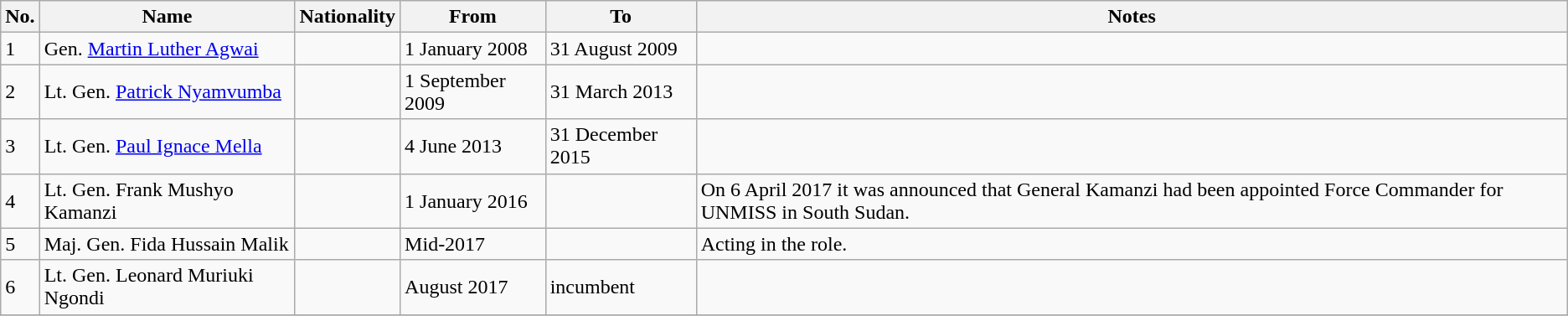<table class="wikitable">
<tr>
<th>No.</th>
<th>Name</th>
<th>Nationality</th>
<th>From</th>
<th>To</th>
<th>Notes</th>
</tr>
<tr>
<td>1</td>
<td>Gen. <a href='#'>Martin Luther Agwai</a></td>
<td></td>
<td>1 January 2008</td>
<td>31 August 2009</td>
<td></td>
</tr>
<tr>
<td>2</td>
<td>Lt. Gen. <a href='#'>Patrick Nyamvumba</a></td>
<td></td>
<td>1 September 2009</td>
<td>31 March 2013</td>
<td></td>
</tr>
<tr>
<td>3</td>
<td>Lt. Gen. <a href='#'>Paul Ignace Mella</a></td>
<td></td>
<td>4 June 2013</td>
<td>31 December 2015</td>
<td></td>
</tr>
<tr>
<td>4</td>
<td>Lt. Gen. Frank Mushyo Kamanzi</td>
<td></td>
<td>1 January 2016</td>
<td></td>
<td>On 6 April 2017 it was announced that General Kamanzi had been appointed Force Commander for UNMISS in South Sudan.</td>
</tr>
<tr>
<td>5</td>
<td>Maj. Gen. Fida Hussain Malik</td>
<td></td>
<td>Mid-2017</td>
<td></td>
<td>Acting in the role.</td>
</tr>
<tr>
<td>6</td>
<td>Lt. Gen. Leonard Muriuki Ngondi</td>
<td></td>
<td>August 2017</td>
<td>incumbent</td>
<td></td>
</tr>
<tr>
</tr>
</table>
